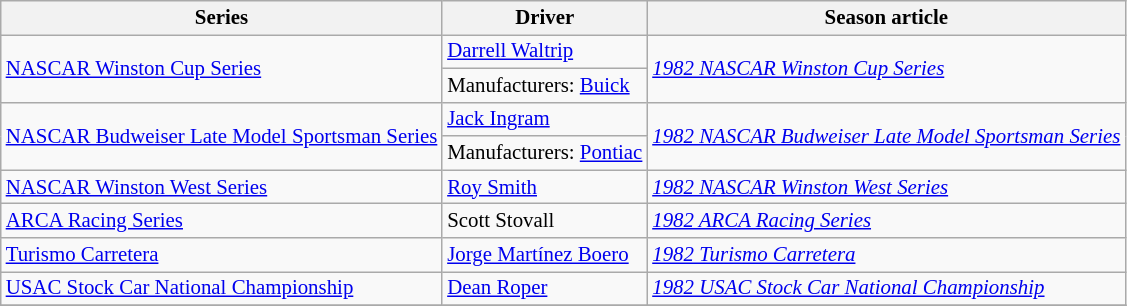<table class="wikitable" style="font-size: 87%;">
<tr>
<th>Series</th>
<th>Driver</th>
<th>Season article</th>
</tr>
<tr>
<td rowspan=2><a href='#'>NASCAR Winston Cup Series</a></td>
<td> <a href='#'>Darrell Waltrip</a></td>
<td rowspan=2><em><a href='#'>1982 NASCAR Winston Cup Series</a></em></td>
</tr>
<tr>
<td>Manufacturers:  <a href='#'>Buick</a></td>
</tr>
<tr>
<td rowspan=2><a href='#'>NASCAR Budweiser Late Model Sportsman Series</a></td>
<td> <a href='#'>Jack Ingram</a></td>
<td rowspan=2><em><a href='#'>1982 NASCAR Budweiser Late Model Sportsman Series</a></em></td>
</tr>
<tr>
<td>Manufacturers:  <a href='#'>Pontiac</a></td>
</tr>
<tr>
<td><a href='#'>NASCAR Winston West Series</a></td>
<td> <a href='#'>Roy Smith</a></td>
<td><em><a href='#'>1982 NASCAR Winston West Series</a></em></td>
</tr>
<tr>
<td><a href='#'>ARCA Racing Series</a></td>
<td> Scott Stovall</td>
<td><em><a href='#'>1982 ARCA Racing Series</a></em></td>
</tr>
<tr>
<td><a href='#'>Turismo Carretera</a></td>
<td> <a href='#'>Jorge Martínez Boero</a></td>
<td><em><a href='#'>1982 Turismo Carretera</a></em></td>
</tr>
<tr>
<td><a href='#'>USAC Stock Car National Championship</a></td>
<td> <a href='#'>Dean Roper</a></td>
<td><em><a href='#'>1982 USAC Stock Car National Championship</a></em></td>
</tr>
<tr>
</tr>
</table>
